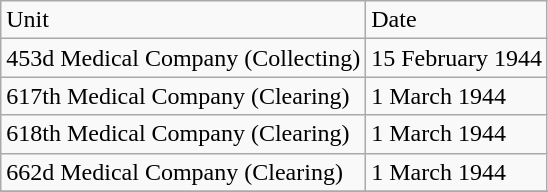<table class="wikitable">
<tr>
<td>Unit</td>
<td>Date</td>
</tr>
<tr>
<td>453d Medical Company (Collecting)</td>
<td>15 February 1944</td>
</tr>
<tr>
<td>617th Medical Company (Clearing)</td>
<td>1 March 1944</td>
</tr>
<tr>
<td>618th Medical Company (Clearing)</td>
<td>1 March 1944</td>
</tr>
<tr>
<td>662d Medical Company (Clearing)</td>
<td>1 March 1944</td>
</tr>
<tr>
</tr>
</table>
